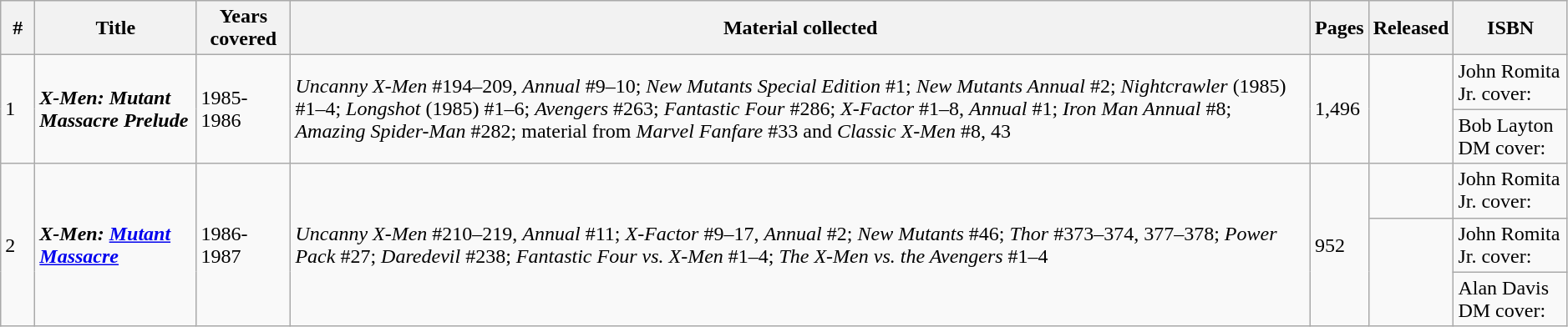<table class="wikitable sortable" width="99%">
<tr>
<th class="unsortable" width="20px">#</th>
<th>Title</th>
<th>Years covered</th>
<th class="unsortable">Material collected</th>
<th>Pages</th>
<th>Released</th>
<th class="unsortable">ISBN</th>
</tr>
<tr>
<td rowspan="2">1</td>
<td rowspan="2"><strong><em>X-Men: Mutant Massacre Prelude</em></strong></td>
<td rowspan="2">1985-1986</td>
<td rowspan="2"><em>Uncanny X-Men</em> #194–209, <em>Annual</em> #9–10; <em>New Mutants Special Edition</em> #1; <em>New Mutants Annual</em> #2; <em>Nightcrawler</em> (1985) #1–4; <em>Longshot</em> (1985) #1–6; <em>Avengers</em> #263; <em>Fantastic Four</em> #286; <em>X-Factor</em> #1–8, <em>Annual</em> #1; <em>Iron Man Annual</em> #8; <em>Amazing Spider-Man</em> #282; material from <em>Marvel Fanfare</em> #33 and <em>Classic X-Men</em> #8, 43</td>
<td rowspan="2">1,496</td>
<td rowspan="2"></td>
<td>John Romita Jr. cover: </td>
</tr>
<tr>
<td>Bob Layton DM cover: </td>
</tr>
<tr>
<td rowspan="3">2</td>
<td rowspan="3"><strong><em>X-Men: <a href='#'>Mutant Massacre</a></em></strong></td>
<td rowspan="3">1986-1987</td>
<td rowspan="3"><em>Uncanny X-Men</em> #210–219, <em>Annual</em> #11; <em>X-Factor</em> #9–17, <em>Annual</em> #2; <em>New Mutants</em> #46; <em>Thor</em> #373–374, 377–378; <em>Power Pack</em> #27; <em>Daredevil</em> #238; <em>Fantastic Four vs. X-Men</em> #1–4; <em>The X-Men vs. the Avengers</em> #1–4</td>
<td rowspan="3">952</td>
<td></td>
<td>John Romita Jr. cover: </td>
</tr>
<tr>
<td rowspan="2"></td>
<td>John Romita Jr. cover: </td>
</tr>
<tr>
<td>Alan Davis DM cover: </td>
</tr>
</table>
